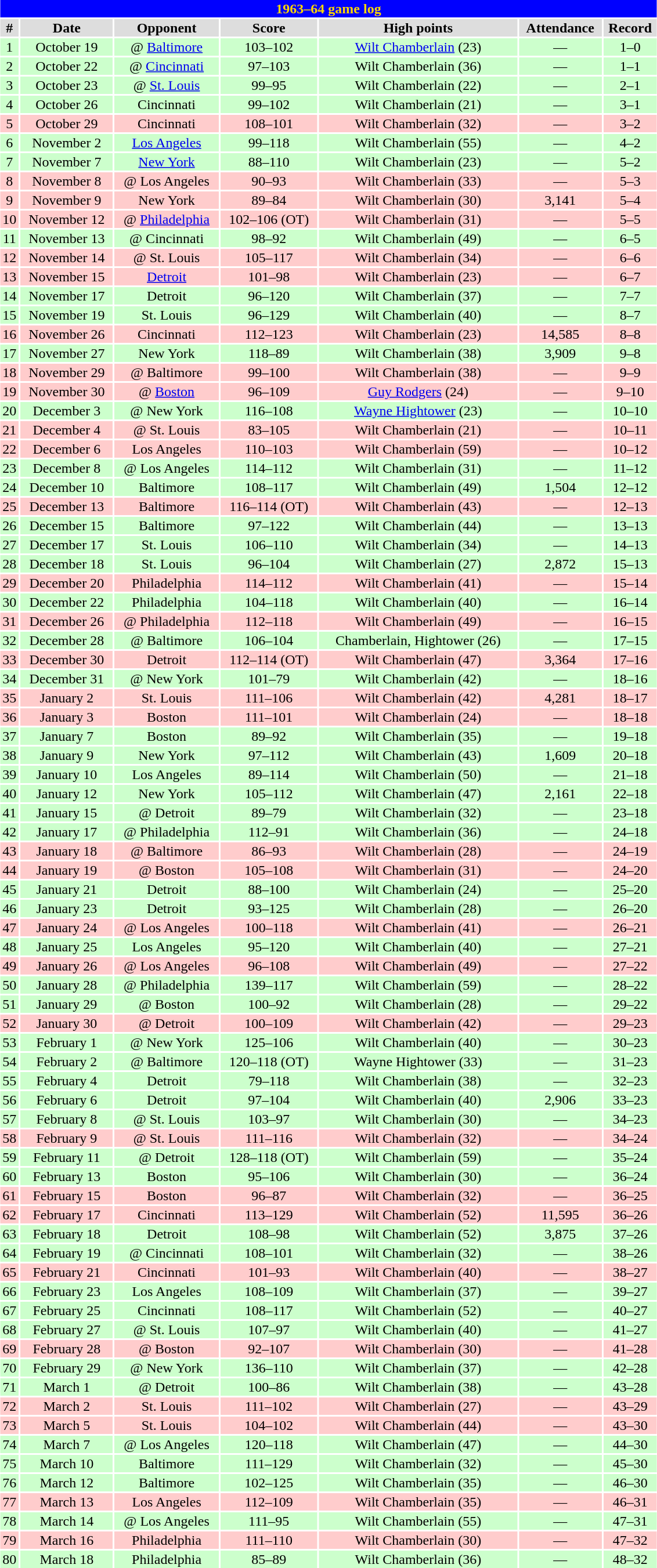<table class="toccolours collapsible"  style="width:60%; clear:both; margin:1.5em auto; text-align:center;">
<tr>
<th colspan="11" style="background:#00f; color:gold;">1963–64 game log</th>
</tr>
<tr style="text-align:center; background:#ddd;">
<td><strong>#</strong></td>
<td><strong>Date</strong></td>
<td><strong>Opponent</strong></td>
<td><strong>Score</strong></td>
<td><strong>High points</strong></td>
<td><strong>Attendance</strong></td>
<td><strong>Record</strong></td>
</tr>
<tr style="text-align:center; background:#cfc;">
<td>1</td>
<td>October 19</td>
<td>@ <a href='#'>Baltimore</a></td>
<td>103–102</td>
<td><a href='#'>Wilt Chamberlain</a> (23)</td>
<td>—</td>
<td>1–0</td>
</tr>
<tr style="text-align:center; background:#cfc;">
<td>2</td>
<td>October 22</td>
<td>@ <a href='#'>Cincinnati</a></td>
<td>97–103</td>
<td>Wilt Chamberlain (36)</td>
<td>—</td>
<td>1–1</td>
</tr>
<tr style="text-align:center; background:#cfc;">
<td>3</td>
<td>October 23</td>
<td>@ <a href='#'>St. Louis</a></td>
<td>99–95</td>
<td>Wilt Chamberlain (22)</td>
<td>—</td>
<td>2–1</td>
</tr>
<tr style="text-align:center; background:#cfc;">
<td>4</td>
<td>October 26</td>
<td>Cincinnati</td>
<td>99–102</td>
<td>Wilt Chamberlain (21)</td>
<td>—</td>
<td>3–1</td>
</tr>
<tr style="text-align:center; background:#fcc;">
<td>5</td>
<td>October 29</td>
<td>Cincinnati</td>
<td>108–101</td>
<td>Wilt Chamberlain (32)</td>
<td>—</td>
<td>3–2</td>
</tr>
<tr style="text-align:center; background:#cfc;">
<td>6</td>
<td>November 2</td>
<td><a href='#'>Los Angeles</a></td>
<td>99–118</td>
<td>Wilt Chamberlain (55)</td>
<td>—</td>
<td>4–2</td>
</tr>
<tr style="text-align:center; background:#cfc;">
<td>7</td>
<td>November 7</td>
<td><a href='#'>New York</a></td>
<td>88–110</td>
<td>Wilt Chamberlain (23)</td>
<td>—</td>
<td>5–2</td>
</tr>
<tr style="text-align:center; background:#fcc;">
<td>8</td>
<td>November 8</td>
<td>@ Los Angeles</td>
<td>90–93</td>
<td>Wilt Chamberlain (33)</td>
<td>—</td>
<td>5–3</td>
</tr>
<tr style="text-align:center; background:#fcc;">
<td>9</td>
<td>November 9</td>
<td>New York</td>
<td>89–84</td>
<td>Wilt Chamberlain (30)</td>
<td>3,141</td>
<td>5–4</td>
</tr>
<tr style="text-align:center; background:#fcc;">
<td>10</td>
<td>November 12</td>
<td>@ <a href='#'>Philadelphia</a></td>
<td>102–106 (OT)</td>
<td>Wilt Chamberlain (31)</td>
<td>—</td>
<td>5–5</td>
</tr>
<tr style="text-align:center; background:#cfc;">
<td>11</td>
<td>November 13</td>
<td>@ Cincinnati</td>
<td>98–92</td>
<td>Wilt Chamberlain (49)</td>
<td>—</td>
<td>6–5</td>
</tr>
<tr style="text-align:center; background:#fcc;">
<td>12</td>
<td>November 14</td>
<td>@ St. Louis</td>
<td>105–117</td>
<td>Wilt Chamberlain (34)</td>
<td>—</td>
<td>6–6</td>
</tr>
<tr style="text-align:center; background:#fcc;">
<td>13</td>
<td>November 15</td>
<td><a href='#'>Detroit</a></td>
<td>101–98</td>
<td>Wilt Chamberlain (23)</td>
<td>—</td>
<td>6–7</td>
</tr>
<tr style="text-align:center; background:#cfc;">
<td>14</td>
<td>November 17</td>
<td>Detroit</td>
<td>96–120</td>
<td>Wilt Chamberlain (37)</td>
<td>—</td>
<td>7–7</td>
</tr>
<tr style="text-align:center; background:#cfc;">
<td>15</td>
<td>November 19</td>
<td>St. Louis</td>
<td>96–129</td>
<td>Wilt Chamberlain (40)</td>
<td>—</td>
<td>8–7</td>
</tr>
<tr style="text-align:center; background:#fcc;">
<td>16</td>
<td>November 26</td>
<td>Cincinnati</td>
<td>112–123</td>
<td>Wilt Chamberlain (23)</td>
<td>14,585</td>
<td>8–8</td>
</tr>
<tr style="text-align:center; background:#cfc;">
<td>17</td>
<td>November 27</td>
<td>New York</td>
<td>118–89</td>
<td>Wilt Chamberlain (38)</td>
<td>3,909</td>
<td>9–8</td>
</tr>
<tr style="text-align:center; background:#fcc;">
<td>18</td>
<td>November 29</td>
<td>@ Baltimore</td>
<td>99–100</td>
<td>Wilt Chamberlain (38)</td>
<td>—</td>
<td>9–9</td>
</tr>
<tr style="text-align:center; background:#fcc;">
<td>19</td>
<td>November 30</td>
<td>@ <a href='#'>Boston</a></td>
<td>96–109</td>
<td><a href='#'>Guy Rodgers</a> (24)</td>
<td>—</td>
<td>9–10</td>
</tr>
<tr style="text-align:center; background:#cfc;">
<td>20</td>
<td>December 3</td>
<td>@ New York</td>
<td>116–108</td>
<td><a href='#'>Wayne Hightower</a> (23)</td>
<td>—</td>
<td>10–10</td>
</tr>
<tr style="text-align:center; background:#fcc;">
<td>21</td>
<td>December 4</td>
<td>@ St. Louis</td>
<td>83–105</td>
<td>Wilt Chamberlain (21)</td>
<td>—</td>
<td>10–11</td>
</tr>
<tr style="text-align:center; background:#fcc;">
<td>22</td>
<td>December 6</td>
<td>Los Angeles</td>
<td>110–103</td>
<td>Wilt Chamberlain (59)</td>
<td>—</td>
<td>10–12</td>
</tr>
<tr style="text-align:center; background:#cfc;">
<td>23</td>
<td>December 8</td>
<td>@ Los Angeles</td>
<td>114–112</td>
<td>Wilt Chamberlain (31)</td>
<td>—</td>
<td>11–12</td>
</tr>
<tr style="text-align:center; background:#cfc;">
<td>24</td>
<td>December 10</td>
<td>Baltimore</td>
<td>108–117</td>
<td>Wilt Chamberlain (49)</td>
<td>1,504</td>
<td>12–12</td>
</tr>
<tr style="text-align:center; background:#fcc;">
<td>25</td>
<td>December 13</td>
<td>Baltimore</td>
<td>116–114 (OT)</td>
<td>Wilt Chamberlain (43)</td>
<td>—</td>
<td>12–13</td>
</tr>
<tr style="text-align:center; background:#cfc;">
<td>26</td>
<td>December 15</td>
<td>Baltimore</td>
<td>97–122</td>
<td>Wilt Chamberlain (44)</td>
<td>—</td>
<td>13–13</td>
</tr>
<tr style="text-align:center; background:#cfc;">
<td>27</td>
<td>December 17</td>
<td>St. Louis</td>
<td>106–110</td>
<td>Wilt Chamberlain (34)</td>
<td>—</td>
<td>14–13</td>
</tr>
<tr style="text-align:center; background:#cfc;">
<td>28</td>
<td>December 18</td>
<td>St. Louis</td>
<td>96–104</td>
<td>Wilt Chamberlain (27)</td>
<td>2,872</td>
<td>15–13</td>
</tr>
<tr style="text-align:center; background:#fcc;">
<td>29</td>
<td>December 20</td>
<td>Philadelphia</td>
<td>114–112</td>
<td>Wilt Chamberlain (41)</td>
<td>—</td>
<td>15–14</td>
</tr>
<tr style="text-align:center; background:#cfc;">
<td>30</td>
<td>December 22</td>
<td>Philadelphia</td>
<td>104–118</td>
<td>Wilt Chamberlain (40)</td>
<td>—</td>
<td>16–14</td>
</tr>
<tr style="text-align:center; background:#fcc;">
<td>31</td>
<td>December 26</td>
<td>@ Philadelphia</td>
<td>112–118</td>
<td>Wilt Chamberlain (49)</td>
<td>—</td>
<td>16–15</td>
</tr>
<tr style="text-align:center; background:#cfc;">
<td>32</td>
<td>December 28</td>
<td>@ Baltimore</td>
<td>106–104</td>
<td>Chamberlain, Hightower (26)</td>
<td>—</td>
<td>17–15</td>
</tr>
<tr style="text-align:center; background:#fcc;">
<td>33</td>
<td>December 30</td>
<td>Detroit</td>
<td>112–114 (OT)</td>
<td>Wilt Chamberlain (47)</td>
<td>3,364</td>
<td>17–16</td>
</tr>
<tr style="text-align:center; background:#cfc;">
<td>34</td>
<td>December 31</td>
<td>@ New York</td>
<td>101–79</td>
<td>Wilt Chamberlain (42)</td>
<td>—</td>
<td>18–16</td>
</tr>
<tr style="text-align:center; background:#fcc;">
<td>35</td>
<td>January 2</td>
<td>St. Louis</td>
<td>111–106</td>
<td>Wilt Chamberlain (42)</td>
<td>4,281</td>
<td>18–17</td>
</tr>
<tr style="text-align:center; background:#fcc;">
<td>36</td>
<td>January 3</td>
<td>Boston</td>
<td>111–101</td>
<td>Wilt Chamberlain (24)</td>
<td>—</td>
<td>18–18</td>
</tr>
<tr style="text-align:center; background:#cfc;">
<td>37</td>
<td>January 7</td>
<td>Boston</td>
<td>89–92</td>
<td>Wilt Chamberlain (35)</td>
<td>—</td>
<td>19–18</td>
</tr>
<tr style="text-align:center; background:#cfc;">
<td>38</td>
<td>January 9</td>
<td>New York</td>
<td>97–112</td>
<td>Wilt Chamberlain (43)</td>
<td>1,609</td>
<td>20–18</td>
</tr>
<tr style="text-align:center; background:#cfc;">
<td>39</td>
<td>January 10</td>
<td>Los Angeles</td>
<td>89–114</td>
<td>Wilt Chamberlain (50)</td>
<td>—</td>
<td>21–18</td>
</tr>
<tr style="text-align:center; background:#cfc;">
<td>40</td>
<td>January 12</td>
<td>New York</td>
<td>105–112</td>
<td>Wilt Chamberlain (47)</td>
<td>2,161</td>
<td>22–18</td>
</tr>
<tr style="text-align:center; background:#cfc;">
<td>41</td>
<td>January 15</td>
<td>@ Detroit</td>
<td>89–79</td>
<td>Wilt Chamberlain (32)</td>
<td>—</td>
<td>23–18</td>
</tr>
<tr style="text-align:center; background:#cfc;">
<td>42</td>
<td>January 17</td>
<td>@ Philadelphia</td>
<td>112–91</td>
<td>Wilt Chamberlain (36)</td>
<td>—</td>
<td>24–18</td>
</tr>
<tr style="text-align:center; background:#fcc;">
<td>43</td>
<td>January 18</td>
<td>@ Baltimore</td>
<td>86–93</td>
<td>Wilt Chamberlain (28)</td>
<td>—</td>
<td>24–19</td>
</tr>
<tr style="text-align:center; background:#fcc;">
<td>44</td>
<td>January 19</td>
<td>@ Boston</td>
<td>105–108</td>
<td>Wilt Chamberlain (31)</td>
<td>—</td>
<td>24–20</td>
</tr>
<tr style="text-align:center; background:#cfc;">
<td>45</td>
<td>January 21</td>
<td>Detroit</td>
<td>88–100</td>
<td>Wilt Chamberlain (24)</td>
<td>—</td>
<td>25–20</td>
</tr>
<tr style="text-align:center; background:#cfc;">
<td>46</td>
<td>January 23</td>
<td>Detroit</td>
<td>93–125</td>
<td>Wilt Chamberlain (28)</td>
<td>—</td>
<td>26–20</td>
</tr>
<tr style="text-align:center; background:#fcc;">
<td>47</td>
<td>January 24</td>
<td>@ Los Angeles</td>
<td>100–118</td>
<td>Wilt Chamberlain (41)</td>
<td>—</td>
<td>26–21</td>
</tr>
<tr style="text-align:center; background:#cfc;">
<td>48</td>
<td>January 25</td>
<td>Los Angeles</td>
<td>95–120</td>
<td>Wilt Chamberlain (40)</td>
<td>—</td>
<td>27–21</td>
</tr>
<tr style="text-align:center; background:#fcc;">
<td>49</td>
<td>January 26</td>
<td>@ Los Angeles</td>
<td>96–108</td>
<td>Wilt Chamberlain (49)</td>
<td>—</td>
<td>27–22</td>
</tr>
<tr style="text-align:center; background:#cfc;">
<td>50</td>
<td>January 28</td>
<td>@ Philadelphia</td>
<td>139–117</td>
<td>Wilt Chamberlain (59)</td>
<td>—</td>
<td>28–22</td>
</tr>
<tr style="text-align:center; background:#cfc;">
<td>51</td>
<td>January 29</td>
<td>@ Boston</td>
<td>100–92</td>
<td>Wilt Chamberlain (28)</td>
<td>—</td>
<td>29–22</td>
</tr>
<tr style="text-align:center; background:#fcc;">
<td>52</td>
<td>January 30</td>
<td>@ Detroit</td>
<td>100–109</td>
<td>Wilt Chamberlain (42)</td>
<td>—</td>
<td>29–23</td>
</tr>
<tr style="text-align:center; background:#cfc;">
<td>53</td>
<td>February 1</td>
<td>@ New York</td>
<td>125–106</td>
<td>Wilt Chamberlain (40)</td>
<td>—</td>
<td>30–23</td>
</tr>
<tr style="text-align:center; background:#cfc;">
<td>54</td>
<td>February 2</td>
<td>@ Baltimore</td>
<td>120–118 (OT)</td>
<td>Wayne Hightower (33)</td>
<td>—</td>
<td>31–23</td>
</tr>
<tr style="text-align:center; background:#cfc;">
<td>55</td>
<td>February 4</td>
<td>Detroit</td>
<td>79–118</td>
<td>Wilt Chamberlain (38)</td>
<td>—</td>
<td>32–23</td>
</tr>
<tr style="text-align:center; background:#cfc;">
<td>56</td>
<td>February 6</td>
<td>Detroit</td>
<td>97–104</td>
<td>Wilt Chamberlain (40)</td>
<td>2,906</td>
<td>33–23</td>
</tr>
<tr style="text-align:center; background:#cfc;">
<td>57</td>
<td>February 8</td>
<td>@ St. Louis</td>
<td>103–97</td>
<td>Wilt Chamberlain (30)</td>
<td>—</td>
<td>34–23</td>
</tr>
<tr style="text-align:center; background:#fcc;">
<td>58</td>
<td>February 9</td>
<td>@ St. Louis</td>
<td>111–116</td>
<td>Wilt Chamberlain (32)</td>
<td>—</td>
<td>34–24</td>
</tr>
<tr style="text-align:center; background:#cfc;">
<td>59</td>
<td>February 11</td>
<td>@ Detroit</td>
<td>128–118 (OT)</td>
<td>Wilt Chamberlain (59)</td>
<td>—</td>
<td>35–24</td>
</tr>
<tr style="text-align:center; background:#cfc;">
<td>60</td>
<td>February 13</td>
<td>Boston</td>
<td>95–106</td>
<td>Wilt Chamberlain (30)</td>
<td>—</td>
<td>36–24</td>
</tr>
<tr style="text-align:center; background:#fcc;">
<td>61</td>
<td>February 15</td>
<td>Boston</td>
<td>96–87</td>
<td>Wilt Chamberlain (32)</td>
<td>—</td>
<td>36–25</td>
</tr>
<tr style="text-align:center; background:#fcc;">
<td>62</td>
<td>February 17</td>
<td>Cincinnati</td>
<td>113–129</td>
<td>Wilt Chamberlain (52)</td>
<td>11,595</td>
<td>36–26</td>
</tr>
<tr style="text-align:center; background:#cfc;">
<td>63</td>
<td>February 18</td>
<td>Detroit</td>
<td>108–98</td>
<td>Wilt Chamberlain (52)</td>
<td>3,875</td>
<td>37–26</td>
</tr>
<tr style="text-align:center; background:#cfc;">
<td>64</td>
<td>February 19</td>
<td>@ Cincinnati</td>
<td>108–101</td>
<td>Wilt Chamberlain (32)</td>
<td>—</td>
<td>38–26</td>
</tr>
<tr style="text-align:center; background:#fcc;">
<td>65</td>
<td>February 21</td>
<td>Cincinnati</td>
<td>101–93</td>
<td>Wilt Chamberlain (40)</td>
<td>—</td>
<td>38–27</td>
</tr>
<tr style="text-align:center; background:#cfc;">
<td>66</td>
<td>February 23</td>
<td>Los Angeles</td>
<td>108–109</td>
<td>Wilt Chamberlain (37)</td>
<td>—</td>
<td>39–27</td>
</tr>
<tr style="text-align:center; background:#cfc;">
<td>67</td>
<td>February 25</td>
<td>Cincinnati</td>
<td>108–117</td>
<td>Wilt Chamberlain (52)</td>
<td>—</td>
<td>40–27</td>
</tr>
<tr style="text-align:center; background:#cfc;">
<td>68</td>
<td>February 27</td>
<td>@ St. Louis</td>
<td>107–97</td>
<td>Wilt Chamberlain (40)</td>
<td>—</td>
<td>41–27</td>
</tr>
<tr style="text-align:center; background:#fcc;">
<td>69</td>
<td>February 28</td>
<td>@ Boston</td>
<td>92–107</td>
<td>Wilt Chamberlain (30)</td>
<td>—</td>
<td>41–28</td>
</tr>
<tr style="text-align:center; background:#cfc;">
<td>70</td>
<td>February 29</td>
<td>@ New York</td>
<td>136–110</td>
<td>Wilt Chamberlain (37)</td>
<td>—</td>
<td>42–28</td>
</tr>
<tr style="text-align:center; background:#cfc;">
<td>71</td>
<td>March 1</td>
<td>@ Detroit</td>
<td>100–86</td>
<td>Wilt Chamberlain (38)</td>
<td>—</td>
<td>43–28</td>
</tr>
<tr style="text-align:center; background:#fcc;">
<td>72</td>
<td>March 2</td>
<td>St. Louis</td>
<td>111–102</td>
<td>Wilt Chamberlain (27)</td>
<td>—</td>
<td>43–29</td>
</tr>
<tr style="text-align:center; background:#fcc;">
<td>73</td>
<td>March 5</td>
<td>St. Louis</td>
<td>104–102</td>
<td>Wilt Chamberlain (44)</td>
<td>—</td>
<td>43–30</td>
</tr>
<tr style="text-align:center; background:#cfc;">
<td>74</td>
<td>March 7</td>
<td>@ Los Angeles</td>
<td>120–118</td>
<td>Wilt Chamberlain (47)</td>
<td>—</td>
<td>44–30</td>
</tr>
<tr style="text-align:center; background:#cfc;">
<td>75</td>
<td>March 10</td>
<td>Baltimore</td>
<td>111–129</td>
<td>Wilt Chamberlain (32)</td>
<td>—</td>
<td>45–30</td>
</tr>
<tr style="text-align:center; background:#cfc;">
<td>76</td>
<td>March 12</td>
<td>Baltimore</td>
<td>102–125</td>
<td>Wilt Chamberlain (35)</td>
<td>—</td>
<td>46–30</td>
</tr>
<tr style="text-align:center; background:#fcc;">
<td>77</td>
<td>March 13</td>
<td>Los Angeles</td>
<td>112–109</td>
<td>Wilt Chamberlain (35)</td>
<td>—</td>
<td>46–31</td>
</tr>
<tr style="text-align:center; background:#cfc;">
<td>78</td>
<td>March 14</td>
<td>@ Los Angeles</td>
<td>111–95</td>
<td>Wilt Chamberlain (55)</td>
<td>—</td>
<td>47–31</td>
</tr>
<tr style="text-align:center; background:#fcc;">
<td>79</td>
<td>March 16</td>
<td>Philadelphia</td>
<td>111–110</td>
<td>Wilt Chamberlain (30)</td>
<td>—</td>
<td>47–32</td>
</tr>
<tr style="text-align:center; background:#cfc;">
<td>80</td>
<td>March 18</td>
<td>Philadelphia</td>
<td>85–89</td>
<td>Wilt Chamberlain (36)</td>
<td>—</td>
<td>48–32</td>
</tr>
</table>
